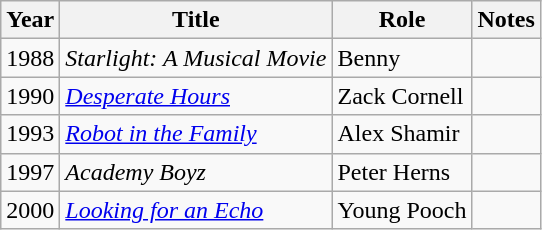<table class="wikitable sortable">
<tr>
<th>Year</th>
<th>Title</th>
<th>Role</th>
<th>Notes</th>
</tr>
<tr>
<td>1988</td>
<td><em>Starlight: A Musical Movie</em></td>
<td>Benny</td>
<td></td>
</tr>
<tr>
<td>1990</td>
<td><em><a href='#'>Desperate Hours</a></em></td>
<td>Zack Cornell</td>
<td></td>
</tr>
<tr>
<td>1993</td>
<td><em><a href='#'>Robot in the Family</a></em></td>
<td>Alex Shamir</td>
<td></td>
</tr>
<tr>
<td>1997</td>
<td><em>Academy Boyz</em></td>
<td>Peter Herns</td>
<td></td>
</tr>
<tr>
<td>2000</td>
<td><em><a href='#'>Looking for an Echo</a></em></td>
<td>Young Pooch</td>
<td></td>
</tr>
</table>
